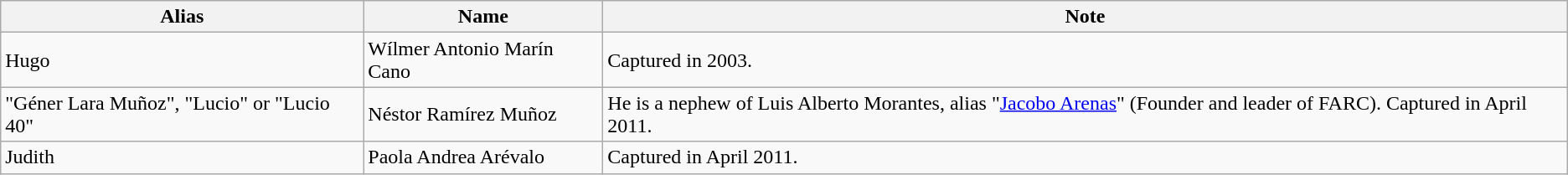<table class="wikitable">
<tr>
<th>Alias</th>
<th>Name</th>
<th>Note</th>
</tr>
<tr>
<td>Hugo</td>
<td>Wílmer Antonio Marín Cano</td>
<td>Captured in 2003.</td>
</tr>
<tr>
<td>"Géner Lara Muñoz", "Lucio" or "Lucio 40"</td>
<td>Néstor Ramírez Muñoz</td>
<td>He is a nephew of Luis Alberto Morantes, alias "<a href='#'>Jacobo Arenas</a>" (Founder and leader of FARC). Captured in April 2011.</td>
</tr>
<tr>
<td>Judith</td>
<td>Paola Andrea Arévalo</td>
<td>Captured in April 2011.</td>
</tr>
</table>
